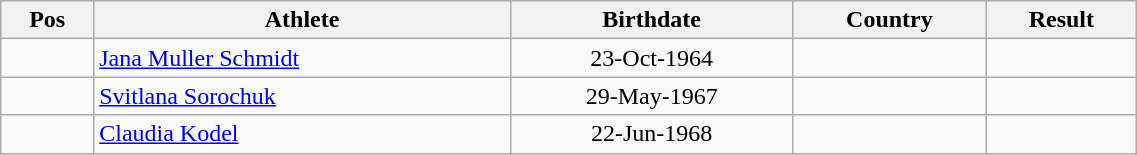<table class="wikitable"  style="text-align:center; width:60%;">
<tr>
<th>Pos</th>
<th>Athlete</th>
<th>Birthdate</th>
<th>Country</th>
<th>Result</th>
</tr>
<tr>
<td align=center></td>
<td align=left><a href='#'>Jana Muller Schmidt</a></td>
<td>23-Oct-1964</td>
<td align=left></td>
<td></td>
</tr>
<tr>
<td align=center></td>
<td align=left><a href='#'>Svitlana Sorochuk</a></td>
<td>29-May-1967</td>
<td align=left></td>
<td></td>
</tr>
<tr>
<td align=center></td>
<td align=left><a href='#'>Claudia Kodel</a></td>
<td>22-Jun-1968</td>
<td align=left></td>
<td></td>
</tr>
</table>
